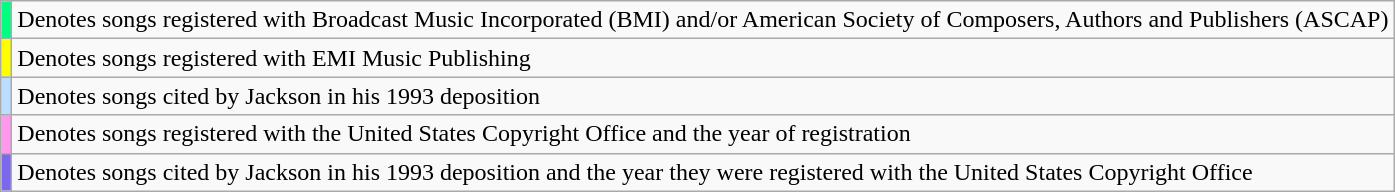<table class="wikitable">
<tr>
<td style="background-color: #00ff7f"></td>
<td>Denotes songs registered with Broadcast Music Incorporated (BMI) and/or American Society of Composers, Authors and Publishers (ASCAP)</td>
</tr>
<tr>
<td style="background-color: #ffff00"></td>
<td>Denotes songs registered with EMI Music Publishing</td>
</tr>
<tr>
<td style="background-color: #bbddff"></td>
<td>Denotes songs cited by Jackson in his 1993 deposition</td>
</tr>
<tr>
<td style="background-color: #ff99eb"></td>
<td>Denotes songs registered with the United States Copyright Office and the year of registration</td>
</tr>
<tr>
<td style="background-color: #7b68ee"></td>
<td>Denotes songs cited by Jackson in his 1993 deposition and the year they were registered with the United States Copyright Office</td>
</tr>
</table>
